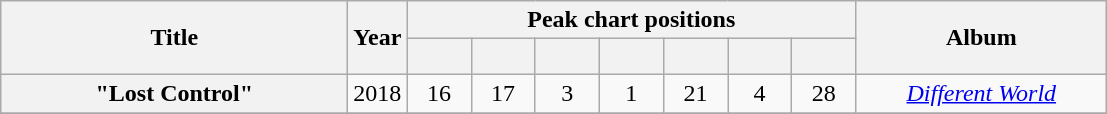<table class="wikitable plainrowheaders" style="text-align:center;">
<tr>
<th scope="col" rowspan="2" style="width:14em;">Title</th>
<th scope="col" rowspan="2" style="width:1em;">Year</th>
<th colspan="7" scope="col">Peak chart positions</th>
<th scope="col" rowspan="2" style="width:10em;">Album</th>
</tr>
<tr>
<th scope="col" style="width:2.5em;font-size:90%;"><a href='#'></a><br></th>
<th scope="col" style="width:2.5em;font-size:90%;"><a href='#'></a><br></th>
<th scope="col" style="width:2.5em;font-size:90%;"><a href='#'></a><br></th>
<th scope="col" style="width:2.5em;font-size:90%;"><a href='#'></a><br></th>
<th scope="col" style="width:2.5em;font-size:90%;"><a href='#'></a><br></th>
<th scope="col" style="width:2.5em;font-size:90%;"><a href='#'></a><br></th>
<th scope="col" style="width:2.5em;font-size:90%;"><a href='#'></a><br></th>
</tr>
<tr>
<th scope="row">"Lost Control"<br></th>
<td rowspan="1">2018</td>
<td>16</td>
<td>17</td>
<td>3</td>
<td>1</td>
<td>21</td>
<td>4</td>
<td>28</td>
<td><em><a href='#'>Different World</a></em></td>
</tr>
<tr>
</tr>
</table>
